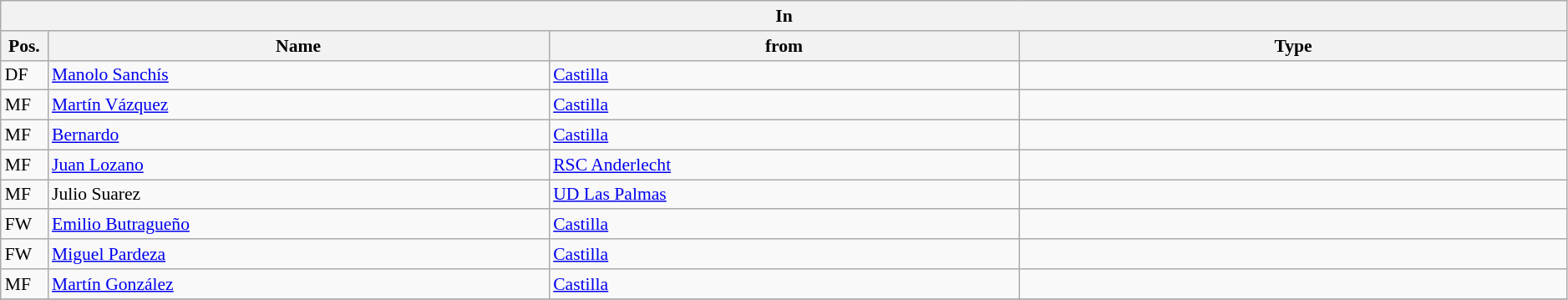<table class="wikitable" style="font-size:90%;width:99%;">
<tr>
<th colspan="4">In</th>
</tr>
<tr>
<th width=3%>Pos.</th>
<th width=32%>Name</th>
<th width=30%>from</th>
<th width=35%>Type</th>
</tr>
<tr>
<td>DF</td>
<td><a href='#'>Manolo Sanchís</a></td>
<td><a href='#'>Castilla</a></td>
<td></td>
</tr>
<tr>
<td>MF</td>
<td><a href='#'>Martín Vázquez</a></td>
<td><a href='#'>Castilla</a></td>
<td></td>
</tr>
<tr>
<td>MF</td>
<td><a href='#'>Bernardo</a></td>
<td><a href='#'>Castilla</a></td>
<td></td>
</tr>
<tr>
<td>MF</td>
<td><a href='#'>Juan Lozano</a></td>
<td><a href='#'>RSC Anderlecht</a></td>
<td></td>
</tr>
<tr>
<td>MF</td>
<td>Julio Suarez</td>
<td><a href='#'>UD Las Palmas</a></td>
<td></td>
</tr>
<tr>
<td>FW</td>
<td><a href='#'>Emilio Butragueño</a></td>
<td><a href='#'>Castilla</a></td>
<td></td>
</tr>
<tr>
<td>FW</td>
<td><a href='#'>Miguel Pardeza</a></td>
<td><a href='#'>Castilla</a></td>
<td></td>
</tr>
<tr>
<td>MF</td>
<td><a href='#'>Martín González</a></td>
<td><a href='#'>Castilla</a></td>
<td></td>
</tr>
<tr>
</tr>
</table>
